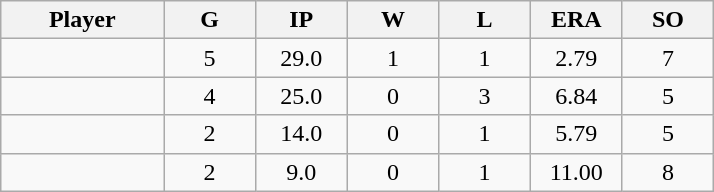<table class="wikitable sortable">
<tr>
<th bgcolor="#DDDDFF" width="16%">Player</th>
<th bgcolor="#DDDDFF" width="9%">G</th>
<th bgcolor="#DDDDFF" width="9%">IP</th>
<th bgcolor="#DDDDFF" width="9%">W</th>
<th bgcolor="#DDDDFF" width="9%">L</th>
<th bgcolor="#DDDDFF" width="9%">ERA</th>
<th bgcolor="#DDDDFF" width="9%">SO</th>
</tr>
<tr align="center">
<td></td>
<td>5</td>
<td>29.0</td>
<td>1</td>
<td>1</td>
<td>2.79</td>
<td>7</td>
</tr>
<tr align="center">
<td></td>
<td>4</td>
<td>25.0</td>
<td>0</td>
<td>3</td>
<td>6.84</td>
<td>5</td>
</tr>
<tr align="center">
<td></td>
<td>2</td>
<td>14.0</td>
<td>0</td>
<td>1</td>
<td>5.79</td>
<td>5</td>
</tr>
<tr align="center">
<td></td>
<td>2</td>
<td>9.0</td>
<td>0</td>
<td>1</td>
<td>11.00</td>
<td>8</td>
</tr>
</table>
